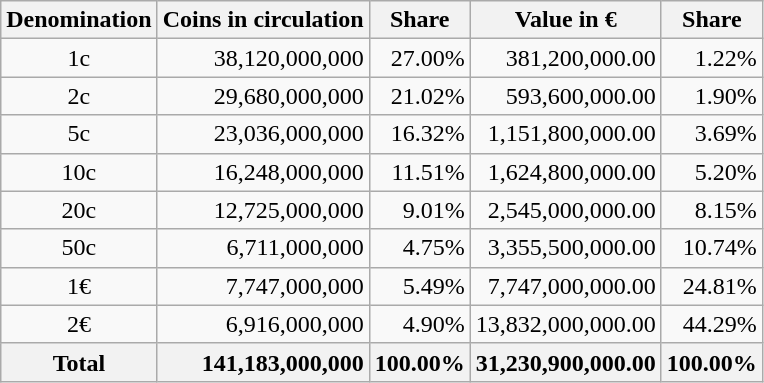<table class=wikitable style=text-align:right>
<tr>
<th>Denomination</th>
<th>Coins in circulation</th>
<th>Share</th>
<th>Value in €</th>
<th>Share</th>
</tr>
<tr>
<td style=text-align:center>1c</td>
<td>38,120,000,000</td>
<td>27.00%</td>
<td>381,200,000.00</td>
<td>1.22%</td>
</tr>
<tr>
<td style=text-align:center>2c</td>
<td>29,680,000,000</td>
<td>21.02%</td>
<td>593,600,000.00</td>
<td>1.90%</td>
</tr>
<tr>
<td style=text-align:center>5c</td>
<td>23,036,000,000</td>
<td>16.32%</td>
<td>1,151,800,000.00</td>
<td>3.69%</td>
</tr>
<tr>
<td style=text-align:center>10c</td>
<td>16,248,000,000</td>
<td>11.51%</td>
<td>1,624,800,000.00</td>
<td>5.20%</td>
</tr>
<tr>
<td style=text-align:center>20c</td>
<td>12,725,000,000</td>
<td>9.01%</td>
<td>2,545,000,000.00</td>
<td>8.15%</td>
</tr>
<tr>
<td style=text-align:center>50c</td>
<td>6,711,000,000</td>
<td>4.75%</td>
<td>3,355,500,000.00</td>
<td>10.74%</td>
</tr>
<tr>
<td style=text-align:center>1€</td>
<td>7,747,000,000</td>
<td>5.49%</td>
<td>7,747,000,000.00</td>
<td>24.81%</td>
</tr>
<tr>
<td style=text-align:center>2€</td>
<td>6,916,000,000</td>
<td>4.90%</td>
<td>13,832,000,000.00</td>
<td>44.29%</td>
</tr>
<tr>
<th style=text-align:center>Total</th>
<th style=text-align:right>141,183,000,000</th>
<th>100.00%</th>
<th>31,230,900,000.00</th>
<th>100.00%</th>
</tr>
</table>
